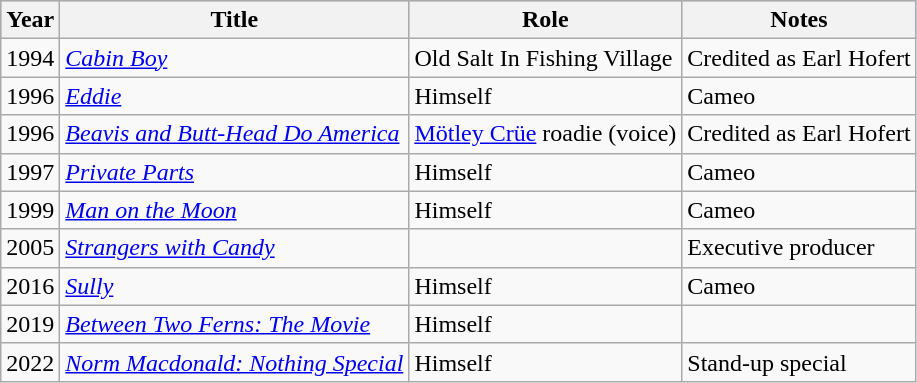<table class="wikitable">
<tr style="background:#b0c4de; text-align:center;">
<th>Year</th>
<th>Title</th>
<th>Role</th>
<th>Notes</th>
</tr>
<tr>
<td>1994</td>
<td><em><a href='#'>Cabin Boy</a></em></td>
<td>Old Salt In Fishing Village</td>
<td>Credited as Earl Hofert</td>
</tr>
<tr>
<td>1996</td>
<td><em><a href='#'>Eddie</a></em></td>
<td>Himself</td>
<td>Cameo</td>
</tr>
<tr>
<td>1996</td>
<td><em><a href='#'>Beavis and Butt-Head Do America</a></em></td>
<td><a href='#'>Mötley Crüe</a> roadie (voice)</td>
<td>Credited as Earl Hofert</td>
</tr>
<tr>
<td>1997</td>
<td><em><a href='#'>Private Parts</a></em></td>
<td>Himself</td>
<td>Cameo</td>
</tr>
<tr>
<td>1999</td>
<td><em><a href='#'>Man on the Moon</a></em></td>
<td>Himself</td>
<td>Cameo</td>
</tr>
<tr>
<td>2005</td>
<td><em><a href='#'>Strangers with Candy</a></em></td>
<td></td>
<td>Executive producer</td>
</tr>
<tr>
<td>2016</td>
<td><em><a href='#'>Sully</a></em></td>
<td>Himself</td>
<td>Cameo</td>
</tr>
<tr>
<td>2019</td>
<td><em><a href='#'>Between Two Ferns: The Movie</a></em></td>
<td>Himself</td>
<td></td>
</tr>
<tr>
<td>2022</td>
<td><em><a href='#'>Norm Macdonald: Nothing Special</a></em></td>
<td>Himself</td>
<td>Stand-up special</td>
</tr>
</table>
